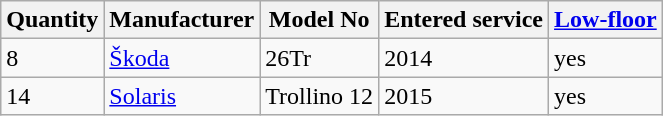<table class="wikitable sortable">
<tr>
<th>Quantity</th>
<th>Manufacturer</th>
<th>Model No</th>
<th>Entered service</th>
<th><a href='#'>Low-floor</a></th>
</tr>
<tr>
<td>8</td>
<td><a href='#'>Škoda</a></td>
<td>26Tr</td>
<td>2014</td>
<td>yes</td>
</tr>
<tr>
<td>14</td>
<td><a href='#'>Solaris</a></td>
<td>Trollino 12</td>
<td>2015</td>
<td>yes</td>
</tr>
</table>
